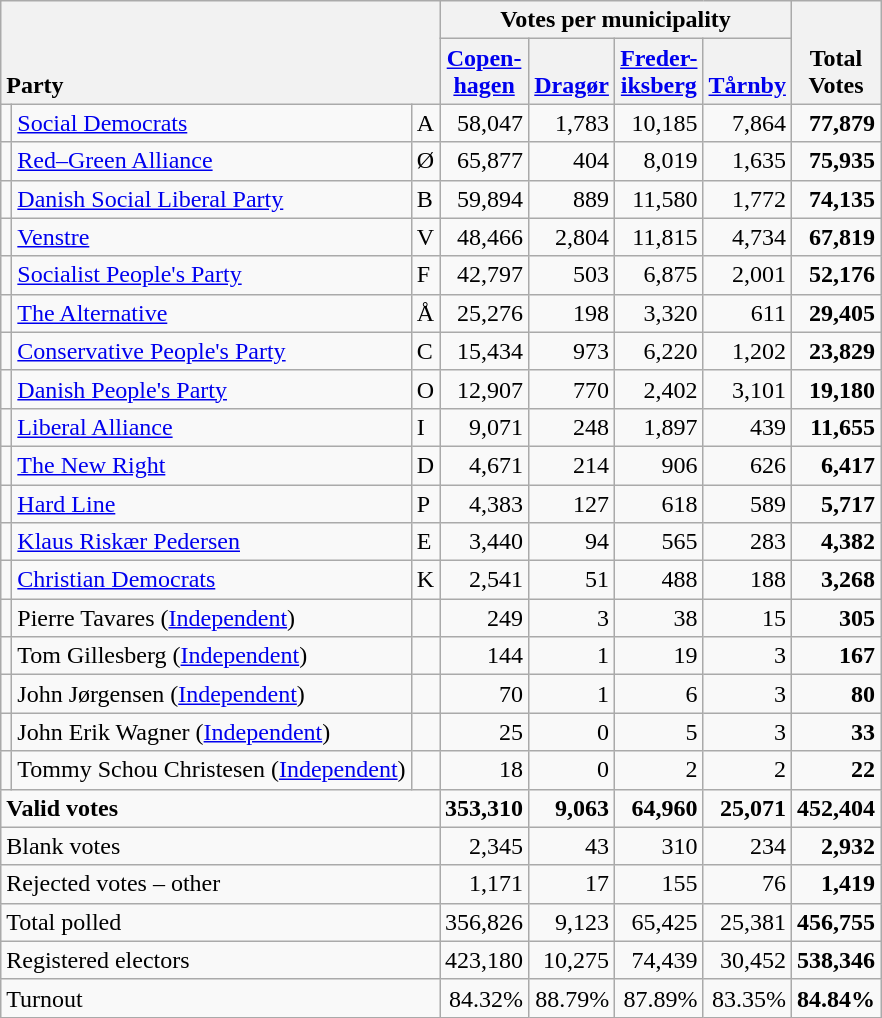<table class="wikitable" border="1" style="text-align:right;">
<tr>
<th style="text-align:left;" valign=bottom rowspan=2 colspan=3>Party</th>
<th colspan=4>Votes per municipality</th>
<th align=center valign=bottom rowspan=2 width="50">Total Votes</th>
</tr>
<tr>
<th align=center valign=bottom width="50"><a href='#'>Copen- hagen</a></th>
<th align=center valign=bottom width="50"><a href='#'>Dragør</a></th>
<th align=center valign=bottom width="50"><a href='#'>Freder- iksberg</a></th>
<th align=center valign=bottom width="50"><a href='#'>Tårnby</a></th>
</tr>
<tr>
<td></td>
<td align=left><a href='#'>Social Democrats</a></td>
<td align=left>A</td>
<td>58,047</td>
<td>1,783</td>
<td>10,185</td>
<td>7,864</td>
<td><strong>77,879</strong></td>
</tr>
<tr>
<td></td>
<td align=left><a href='#'>Red–Green Alliance</a></td>
<td align=left>Ø</td>
<td>65,877</td>
<td>404</td>
<td>8,019</td>
<td>1,635</td>
<td><strong>75,935</strong></td>
</tr>
<tr>
<td></td>
<td align=left><a href='#'>Danish Social Liberal Party</a></td>
<td align=left>B</td>
<td>59,894</td>
<td>889</td>
<td>11,580</td>
<td>1,772</td>
<td><strong>74,135</strong></td>
</tr>
<tr>
<td></td>
<td align=left><a href='#'>Venstre</a></td>
<td align=left>V</td>
<td>48,466</td>
<td>2,804</td>
<td>11,815</td>
<td>4,734</td>
<td><strong>67,819</strong></td>
</tr>
<tr>
<td></td>
<td align=left><a href='#'>Socialist People's Party</a></td>
<td align=left>F</td>
<td>42,797</td>
<td>503</td>
<td>6,875</td>
<td>2,001</td>
<td><strong>52,176</strong></td>
</tr>
<tr>
<td></td>
<td align=left><a href='#'>The Alternative</a></td>
<td align=left>Å</td>
<td>25,276</td>
<td>198</td>
<td>3,320</td>
<td>611</td>
<td><strong>29,405</strong></td>
</tr>
<tr>
<td></td>
<td align=left style="white-space: nowrap;"><a href='#'>Conservative People's Party</a></td>
<td align=left>C</td>
<td>15,434</td>
<td>973</td>
<td>6,220</td>
<td>1,202</td>
<td><strong>23,829</strong></td>
</tr>
<tr>
<td></td>
<td align=left><a href='#'>Danish People's Party</a></td>
<td align=left>O</td>
<td>12,907</td>
<td>770</td>
<td>2,402</td>
<td>3,101</td>
<td><strong>19,180</strong></td>
</tr>
<tr>
<td></td>
<td align=left><a href='#'>Liberal Alliance</a></td>
<td align=left>I</td>
<td>9,071</td>
<td>248</td>
<td>1,897</td>
<td>439</td>
<td><strong>11,655</strong></td>
</tr>
<tr>
<td></td>
<td align=left><a href='#'>The New Right</a></td>
<td align=left>D</td>
<td>4,671</td>
<td>214</td>
<td>906</td>
<td>626</td>
<td><strong>6,417</strong></td>
</tr>
<tr>
<td></td>
<td align=left><a href='#'>Hard Line</a></td>
<td align=left>P</td>
<td>4,383</td>
<td>127</td>
<td>618</td>
<td>589</td>
<td><strong>5,717</strong></td>
</tr>
<tr>
<td></td>
<td align=left><a href='#'>Klaus Riskær Pedersen</a></td>
<td align=left>E</td>
<td>3,440</td>
<td>94</td>
<td>565</td>
<td>283</td>
<td><strong>4,382</strong></td>
</tr>
<tr>
<td></td>
<td align=left><a href='#'>Christian Democrats</a></td>
<td align=left>K</td>
<td>2,541</td>
<td>51</td>
<td>488</td>
<td>188</td>
<td><strong>3,268</strong></td>
</tr>
<tr>
<td></td>
<td align=left>Pierre Tavares (<a href='#'>Independent</a>)</td>
<td></td>
<td>249</td>
<td>3</td>
<td>38</td>
<td>15</td>
<td><strong>305</strong></td>
</tr>
<tr>
<td></td>
<td align=left>Tom Gillesberg (<a href='#'>Independent</a>)</td>
<td></td>
<td>144</td>
<td>1</td>
<td>19</td>
<td>3</td>
<td><strong>167</strong></td>
</tr>
<tr>
<td></td>
<td align=left>John Jørgensen (<a href='#'>Independent</a>)</td>
<td></td>
<td>70</td>
<td>1</td>
<td>6</td>
<td>3</td>
<td><strong>80</strong></td>
</tr>
<tr>
<td></td>
<td align=left>John Erik Wagner (<a href='#'>Independent</a>)</td>
<td></td>
<td>25</td>
<td>0</td>
<td>5</td>
<td>3</td>
<td><strong>33</strong></td>
</tr>
<tr>
<td></td>
<td align=left>Tommy Schou Christesen (<a href='#'>Independent</a>)</td>
<td></td>
<td>18</td>
<td>0</td>
<td>2</td>
<td>2</td>
<td><strong>22</strong></td>
</tr>
<tr style="font-weight:bold">
<td align=left colspan=3>Valid votes</td>
<td>353,310</td>
<td>9,063</td>
<td>64,960</td>
<td>25,071</td>
<td>452,404</td>
</tr>
<tr>
<td align=left colspan=3>Blank votes</td>
<td>2,345</td>
<td>43</td>
<td>310</td>
<td>234</td>
<td><strong>2,932</strong></td>
</tr>
<tr>
<td align=left colspan=3>Rejected votes – other</td>
<td>1,171</td>
<td>17</td>
<td>155</td>
<td>76</td>
<td><strong>1,419</strong></td>
</tr>
<tr>
<td align=left colspan=3>Total polled</td>
<td>356,826</td>
<td>9,123</td>
<td>65,425</td>
<td>25,381</td>
<td><strong>456,755</strong></td>
</tr>
<tr>
<td align=left colspan=3>Registered electors</td>
<td>423,180</td>
<td>10,275</td>
<td>74,439</td>
<td>30,452</td>
<td><strong>538,346</strong></td>
</tr>
<tr>
<td align=left colspan=3>Turnout</td>
<td>84.32%</td>
<td>88.79%</td>
<td>87.89%</td>
<td>83.35%</td>
<td><strong>84.84%</strong></td>
</tr>
</table>
